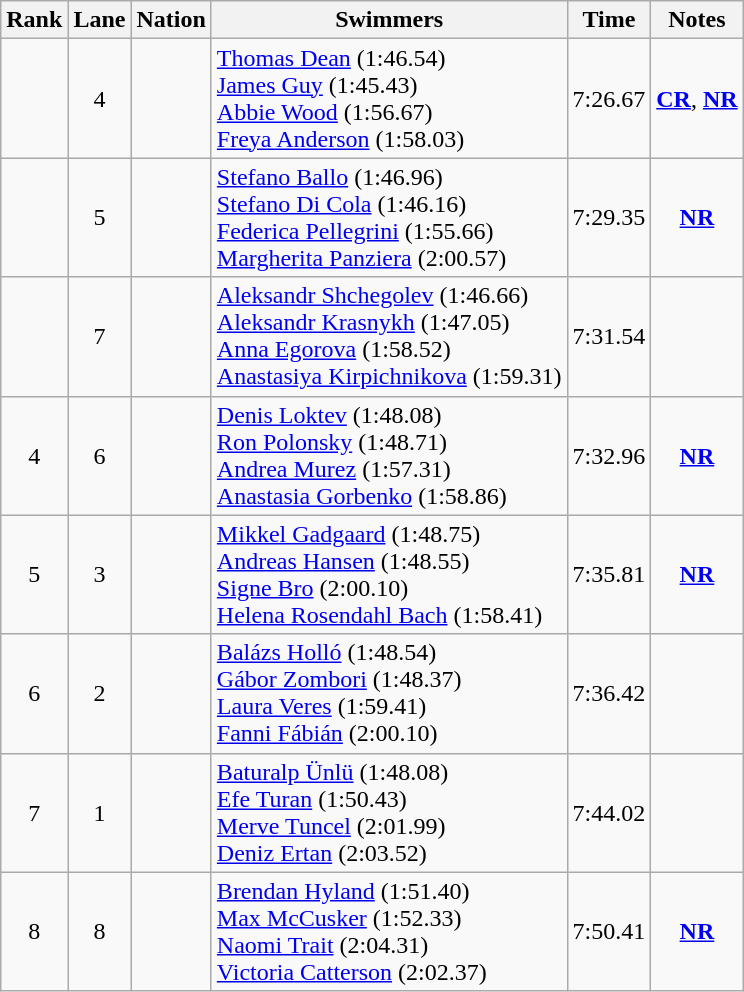<table class="wikitable sortable" style="text-align:center">
<tr>
<th>Rank</th>
<th>Lane</th>
<th>Nation</th>
<th>Swimmers</th>
<th>Time</th>
<th>Notes</th>
</tr>
<tr>
<td></td>
<td>4</td>
<td align=left></td>
<td align=left><a href='#'>Thomas Dean</a> (1:46.54)<br><a href='#'>James Guy</a> (1:45.43)<br><a href='#'>Abbie Wood</a> (1:56.67)<br><a href='#'>Freya Anderson</a> (1:58.03)</td>
<td>7:26.67</td>
<td><strong><a href='#'>CR</a></strong>, <strong><a href='#'>NR</a></strong></td>
</tr>
<tr>
<td></td>
<td>5</td>
<td align=left></td>
<td align=left><a href='#'>Stefano Ballo</a> (1:46.96)<br><a href='#'>Stefano Di Cola</a> (1:46.16)<br><a href='#'>Federica Pellegrini</a> (1:55.66)<br><a href='#'>Margherita Panziera</a> (2:00.57)</td>
<td>7:29.35</td>
<td><strong><a href='#'>NR</a></strong></td>
</tr>
<tr>
<td></td>
<td>7</td>
<td align=left></td>
<td align=left><a href='#'>Aleksandr Shchegolev</a> (1:46.66)<br><a href='#'>Aleksandr Krasnykh</a> (1:47.05)<br><a href='#'>Anna Egorova</a> (1:58.52)<br><a href='#'>Anastasiya Kirpichnikova</a> (1:59.31)</td>
<td>7:31.54</td>
<td></td>
</tr>
<tr>
<td>4</td>
<td>6</td>
<td align=left></td>
<td align=left><a href='#'>Denis Loktev</a> (1:48.08)<br><a href='#'>Ron Polonsky</a> (1:48.71)<br><a href='#'>Andrea Murez</a> (1:57.31)<br><a href='#'>Anastasia Gorbenko</a> (1:58.86)</td>
<td>7:32.96</td>
<td><strong><a href='#'>NR</a></strong></td>
</tr>
<tr>
<td>5</td>
<td>3</td>
<td align=left></td>
<td align=left><a href='#'>Mikkel Gadgaard</a> (1:48.75)<br><a href='#'>Andreas Hansen</a> (1:48.55)<br><a href='#'>Signe Bro</a> (2:00.10)<br><a href='#'>Helena Rosendahl Bach</a> (1:58.41)</td>
<td>7:35.81</td>
<td><strong><a href='#'>NR</a></strong></td>
</tr>
<tr>
<td>6</td>
<td>2</td>
<td align=left></td>
<td align=left><a href='#'>Balázs Holló</a> (1:48.54)<br><a href='#'>Gábor Zombori</a> (1:48.37)<br><a href='#'>Laura Veres</a> (1:59.41)<br><a href='#'>Fanni Fábián</a> (2:00.10)</td>
<td>7:36.42</td>
<td></td>
</tr>
<tr>
<td>7</td>
<td>1</td>
<td align=left></td>
<td align=left><a href='#'>Baturalp Ünlü</a> (1:48.08)<br><a href='#'>Efe Turan</a> (1:50.43)<br><a href='#'>Merve Tuncel</a> (2:01.99)<br><a href='#'>Deniz Ertan</a> (2:03.52)</td>
<td>7:44.02</td>
<td></td>
</tr>
<tr>
<td>8</td>
<td>8</td>
<td align=left></td>
<td align=left><a href='#'>Brendan Hyland</a> (1:51.40)<br><a href='#'>Max McCusker</a> (1:52.33)<br><a href='#'>Naomi Trait</a> (2:04.31)<br><a href='#'>Victoria Catterson</a> (2:02.37)</td>
<td>7:50.41</td>
<td><strong><a href='#'>NR</a></strong></td>
</tr>
</table>
